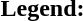<table class="toccolours" style="font-size:100%; white-space:nowrap;">
<tr>
<td><strong>Legend:</strong></td>
<td>      </td>
</tr>
<tr>
<td></td>
</tr>
<tr>
<td></td>
</tr>
</table>
